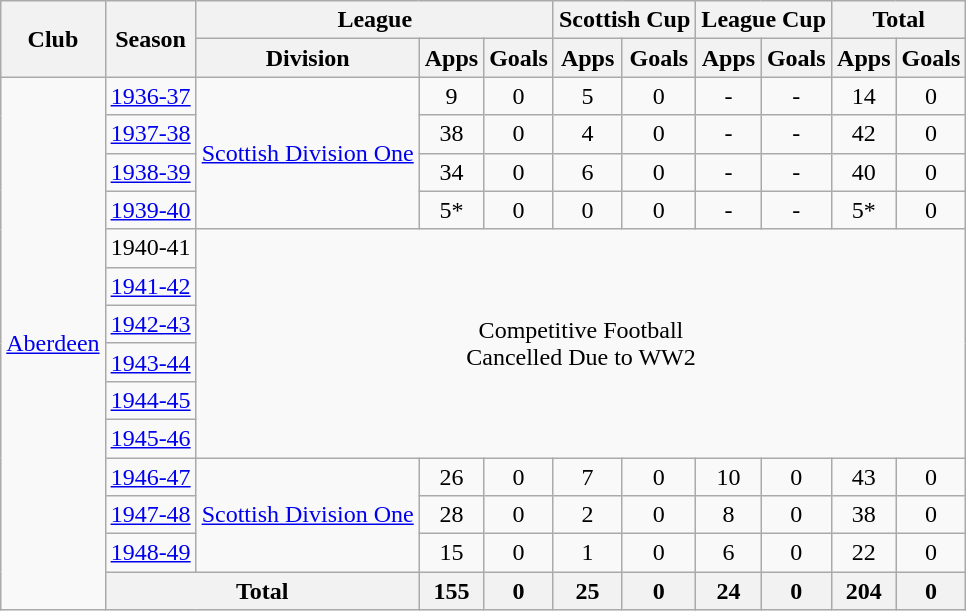<table class="wikitable" style="text-align:center">
<tr>
<th rowspan="2">Club</th>
<th rowspan="2">Season</th>
<th colspan="3">League</th>
<th colspan="2">Scottish Cup</th>
<th colspan="2">League Cup</th>
<th colspan="2">Total</th>
</tr>
<tr>
<th>Division</th>
<th>Apps</th>
<th>Goals</th>
<th>Apps</th>
<th>Goals</th>
<th>Apps</th>
<th>Goals</th>
<th>Apps</th>
<th>Goals</th>
</tr>
<tr>
<td rowspan="14"><a href='#'>Aberdeen</a></td>
<td><a href='#'>1936-37</a></td>
<td rowspan="4"><a href='#'>Scottish Division One</a></td>
<td>9</td>
<td>0</td>
<td>5</td>
<td>0</td>
<td>-</td>
<td>-</td>
<td>14</td>
<td>0</td>
</tr>
<tr>
<td><a href='#'>1937-38</a></td>
<td>38</td>
<td>0</td>
<td>4</td>
<td>0</td>
<td>-</td>
<td>-</td>
<td>42</td>
<td>0</td>
</tr>
<tr>
<td><a href='#'>1938-39</a></td>
<td>34</td>
<td>0</td>
<td>6</td>
<td>0</td>
<td>-</td>
<td>-</td>
<td>40</td>
<td>0</td>
</tr>
<tr>
<td><a href='#'>1939-40</a></td>
<td>5*</td>
<td>0</td>
<td>0</td>
<td>0</td>
<td>-</td>
<td>-</td>
<td>5*</td>
<td>0</td>
</tr>
<tr>
<td>1940-41</td>
<td colspan="9" rowspan="6">Competitive Football<br>Cancelled Due to WW2</td>
</tr>
<tr>
<td><a href='#'>1941-42</a></td>
</tr>
<tr>
<td><a href='#'>1942-43</a></td>
</tr>
<tr>
<td><a href='#'>1943-44</a></td>
</tr>
<tr>
<td><a href='#'>1944-45</a></td>
</tr>
<tr>
<td><a href='#'>1945-46</a></td>
</tr>
<tr>
<td><a href='#'>1946-47</a></td>
<td rowspan="3"><a href='#'>Scottish Division One</a></td>
<td>26</td>
<td>0</td>
<td>7</td>
<td>0</td>
<td>10</td>
<td>0</td>
<td>43</td>
<td>0</td>
</tr>
<tr>
<td><a href='#'>1947-48</a></td>
<td>28</td>
<td>0</td>
<td>2</td>
<td>0</td>
<td>8</td>
<td>0</td>
<td>38</td>
<td>0</td>
</tr>
<tr>
<td><a href='#'>1948-49</a></td>
<td>15</td>
<td>0</td>
<td>1</td>
<td>0</td>
<td>6</td>
<td>0</td>
<td>22</td>
<td>0</td>
</tr>
<tr>
<th colspan="2">Total</th>
<th>155</th>
<th>0</th>
<th>25</th>
<th>0</th>
<th>24</th>
<th>0</th>
<th>204</th>
<th>0</th>
</tr>
</table>
